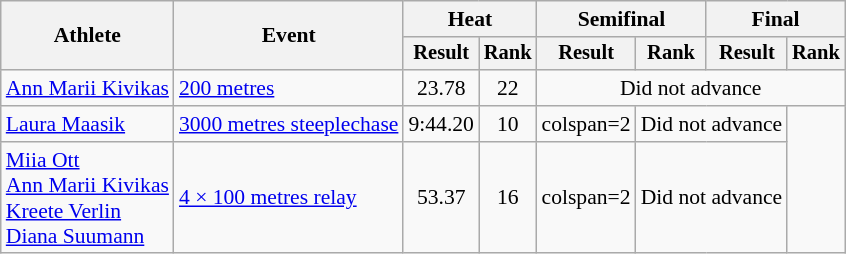<table class=wikitable style=font-size:90%>
<tr>
<th rowspan=2>Athlete</th>
<th rowspan=2>Event</th>
<th colspan=2>Heat</th>
<th colspan=2>Semifinal</th>
<th colspan=2>Final</th>
</tr>
<tr style=font-size:95%>
<th>Result</th>
<th>Rank</th>
<th>Result</th>
<th>Rank</th>
<th>Result</th>
<th>Rank</th>
</tr>
<tr align=center>
<td align=left><a href='#'>Ann Marii Kivikas</a></td>
<td align=left><a href='#'>200 metres</a></td>
<td>23.78</td>
<td>22</td>
<td colspan=4>Did not advance</td>
</tr>
<tr align=center>
<td align=left><a href='#'>Laura Maasik</a></td>
<td align=left><a href='#'>3000 metres steeplechase</a></td>
<td>9:44.20 </td>
<td>10</td>
<td>colspan=2</td>
<td colspan=2>Did not advance</td>
</tr>
<tr align=center>
<td align=left><a href='#'>Miia Ott</a><br><a href='#'>Ann Marii Kivikas</a><br><a href='#'>Kreete Verlin</a><br><a href='#'>Diana Suumann</a></td>
<td align=left><a href='#'>4 × 100 metres relay</a></td>
<td>53.37</td>
<td>16</td>
<td>colspan=2</td>
<td colspan=2>Did not advance</td>
</tr>
</table>
